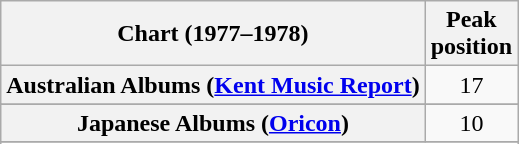<table class = "wikitable sortable plainrowheaders" style="text-align:center">
<tr>
<th scope="col">Chart (1977–1978)</th>
<th scope="col">Peak<br>position</th>
</tr>
<tr>
<th scope="row">Australian Albums (<a href='#'>Kent Music Report</a>)</th>
<td style = "text-align:center;">17</td>
</tr>
<tr>
</tr>
<tr>
</tr>
<tr>
<th scope="row">Japanese Albums (<a href='#'>Oricon</a>)</th>
<td style = "text-align:center;">10</td>
</tr>
<tr>
</tr>
<tr>
</tr>
<tr>
</tr>
</table>
